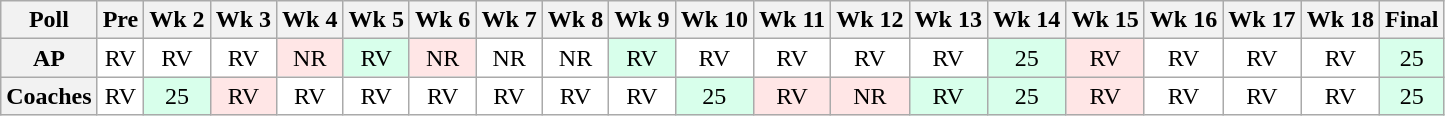<table class="wikitable" style="white-space:nowrap;">
<tr>
<th>Poll</th>
<th>Pre</th>
<th>Wk 2</th>
<th>Wk 3</th>
<th>Wk 4</th>
<th>Wk 5</th>
<th>Wk 6</th>
<th>Wk 7</th>
<th>Wk 8</th>
<th>Wk 9</th>
<th>Wk 10</th>
<th>Wk 11</th>
<th>Wk 12</th>
<th>Wk 13</th>
<th>Wk 14</th>
<th>Wk 15</th>
<th>Wk 16</th>
<th>Wk 17</th>
<th>Wk 18</th>
<th>Final</th>
</tr>
<tr style="text-align:center;">
<th>AP</th>
<td style="background:#FFF;">RV</td>
<td style="background:#FFF;">RV</td>
<td style="background:#FFF;">RV</td>
<td style="background:#FFE6E6;">NR</td>
<td style="background:#D8FFEB;">RV</td>
<td style="background:#FFE6E6;">NR</td>
<td style="background:#FFF;">NR</td>
<td style="background:#FFF;">NR</td>
<td style="background:#D8FFEB;">RV</td>
<td style="background:#FFF;">RV</td>
<td style="background:#FFF;">RV</td>
<td style="background:#FFF;">RV</td>
<td style="background:#FFF;">RV</td>
<td style="background:#D8FFEB;">25</td>
<td style="background:#FFE6E6;">RV</td>
<td style="background:#FFF;">RV</td>
<td style="background:#FFF;">RV</td>
<td style="background:#FFF;">RV</td>
<td style="background:#D8FFEB;">25</td>
</tr>
<tr style="text-align:center;">
<th>Coaches</th>
<td style="background:#FFF;">RV</td>
<td style="background:#D8FFEB;">25</td>
<td style="background:#FFE6E6;">RV</td>
<td style="background:#FFF;">RV</td>
<td style="background:#FFF;">RV</td>
<td style="background:#FFF;">RV</td>
<td style="background:#FFF;">RV</td>
<td style="background:#FFF;">RV</td>
<td style="background:#FFF;">RV</td>
<td style="background:#D8FFEB;">25</td>
<td style="background:#FFE6E6;">RV</td>
<td style="background:#FFE6E6;">NR</td>
<td style="background:#D8FFEB;">RV</td>
<td style="background:#D8FFEB;">25</td>
<td style="background:#FFE6E6;">RV</td>
<td style="background:#FFF;">RV</td>
<td style="background:#FFF;">RV</td>
<td style="background:#FFF;">RV</td>
<td style="background:#D8FFEB;">25</td>
</tr>
</table>
